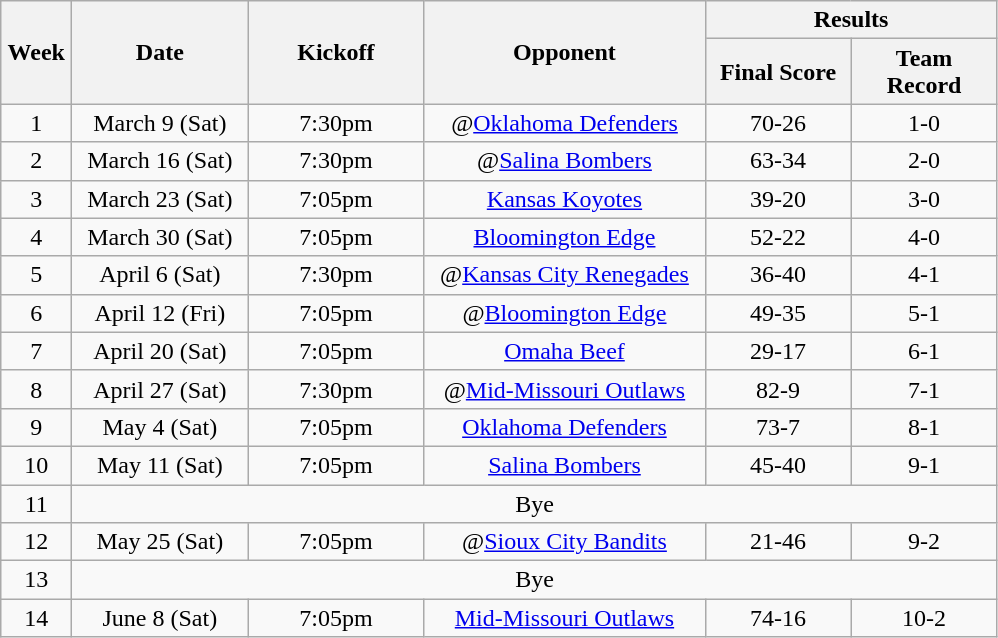<table class="wikitable">
<tr>
<th rowspan="2" width="40">Week</th>
<th rowspan="2" width="110">Date</th>
<th rowspan="2" width="110">Kickoff</th>
<th rowspan="2" width="180">Opponent</th>
<th colspan="2" width="180">Results</th>
</tr>
<tr>
<th width="90">Final Score</th>
<th width="90">Team Record</th>
</tr>
<tr>
<td align="center">1</td>
<td align="center">March 9 (Sat)</td>
<td align="center">7:30pm</td>
<td align="center">@<a href='#'>Oklahoma Defenders</a></td>
<td align="center">70-26</td>
<td align="center">1-0</td>
</tr>
<tr>
<td align="center">2</td>
<td align="center">March 16 (Sat)</td>
<td align="center">7:30pm</td>
<td align="center">@<a href='#'>Salina Bombers</a></td>
<td align="center">63-34</td>
<td align="center">2-0</td>
</tr>
<tr>
<td align="center">3</td>
<td align="center">March 23 (Sat)</td>
<td align="center">7:05pm</td>
<td align="center"><a href='#'>Kansas Koyotes</a></td>
<td align="center">39-20</td>
<td align="center">3-0</td>
</tr>
<tr>
<td align="center">4</td>
<td align="center">March 30 (Sat)</td>
<td align="center">7:05pm</td>
<td align="center"><a href='#'>Bloomington Edge</a></td>
<td align="center">52-22</td>
<td align="center">4-0</td>
</tr>
<tr>
<td align="center">5</td>
<td align="center">April 6 (Sat)</td>
<td align="center">7:30pm</td>
<td align="center">@<a href='#'>Kansas City Renegades</a></td>
<td align="center">36-40</td>
<td align="center">4-1</td>
</tr>
<tr>
<td align="center">6</td>
<td align="center">April 12 (Fri)</td>
<td align="center">7:05pm</td>
<td align="center">@<a href='#'>Bloomington Edge</a></td>
<td align="center">49-35</td>
<td align="center">5-1</td>
</tr>
<tr>
<td align="center">7</td>
<td align="center">April 20 (Sat)</td>
<td align="center">7:05pm</td>
<td align="center"><a href='#'>Omaha Beef</a></td>
<td align="center">29-17</td>
<td align="center">6-1</td>
</tr>
<tr>
<td align="center">8</td>
<td align="center">April 27 (Sat)</td>
<td align="center">7:30pm</td>
<td align="center">@<a href='#'>Mid-Missouri Outlaws</a></td>
<td align="center">82-9</td>
<td align="center">7-1</td>
</tr>
<tr>
<td align="center">9</td>
<td align="center">May 4 (Sat)</td>
<td align="center">7:05pm</td>
<td align="center"><a href='#'>Oklahoma Defenders</a></td>
<td align="center">73-7</td>
<td align="center">8-1</td>
</tr>
<tr>
<td align="center">10</td>
<td align="center">May 11 (Sat)</td>
<td align="center">7:05pm</td>
<td align="center"><a href='#'>Salina Bombers</a></td>
<td align="center">45-40</td>
<td align="center">9-1</td>
</tr>
<tr>
<td align="center">11</td>
<td colSpan=5 align="center">Bye</td>
</tr>
<tr>
<td align="center">12</td>
<td align="center">May 25 (Sat)</td>
<td align="center">7:05pm</td>
<td align="center">@<a href='#'>Sioux City Bandits</a></td>
<td align="center">21-46</td>
<td align="center">9-2</td>
</tr>
<tr>
<td align="center">13</td>
<td colSpan=5 align="center">Bye</td>
</tr>
<tr>
<td align="center">14</td>
<td align="center">June 8 (Sat)</td>
<td align="center">7:05pm</td>
<td align="center"><a href='#'>Mid-Missouri Outlaws</a></td>
<td align="center">74-16</td>
<td align="center">10-2</td>
</tr>
</table>
